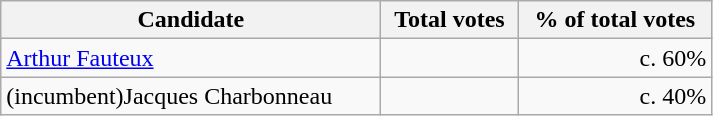<table class="wikitable" width="475">
<tr>
<th align="left">Candidate</th>
<th align="right">Total votes</th>
<th align="right">% of total votes</th>
</tr>
<tr>
<td align="left"><a href='#'>Arthur Fauteux</a></td>
<td align="right"></td>
<td align="right">c. 60%</td>
</tr>
<tr>
<td align="left">(incumbent)Jacques Charbonneau</td>
<td align="right"></td>
<td align="right">c. 40%</td>
</tr>
</table>
